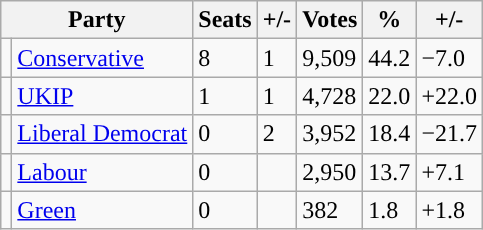<table class="wikitable">
<tr>
<th colspan="2">Party</th>
<th>Seats</th>
<th>+/-</th>
<th>Votes</th>
<th>%</th>
<th>+/-</th>
</tr>
<tr>
<td style="background-color: "></td>
<td><a href='#'>Conservative</a></td>
<td>8</td>
<td> 1</td>
<td>9,509</td>
<td>44.2</td>
<td><span>−7.0</span></td>
</tr>
<tr>
<td style="background-color: "></td>
<td><a href='#'>UKIP</a></td>
<td>1</td>
<td> 1</td>
<td>4,728</td>
<td>22.0</td>
<td><span>+22.0</span></td>
</tr>
<tr>
<td style="background-color: "></td>
<td><a href='#'>Liberal Democrat</a></td>
<td>0</td>
<td> 2</td>
<td>3,952</td>
<td>18.4</td>
<td><span>−21.7</span></td>
</tr>
<tr>
<td style="background-color: "></td>
<td><a href='#'>Labour</a></td>
<td>0</td>
<td></td>
<td>2,950</td>
<td>13.7</td>
<td><span>+7.1</span></td>
</tr>
<tr>
<td style="background-color: "></td>
<td><a href='#'>Green</a></td>
<td>0</td>
<td></td>
<td>382</td>
<td>1.8</td>
<td><span>+1.8</span></td>
</tr>
</table>
